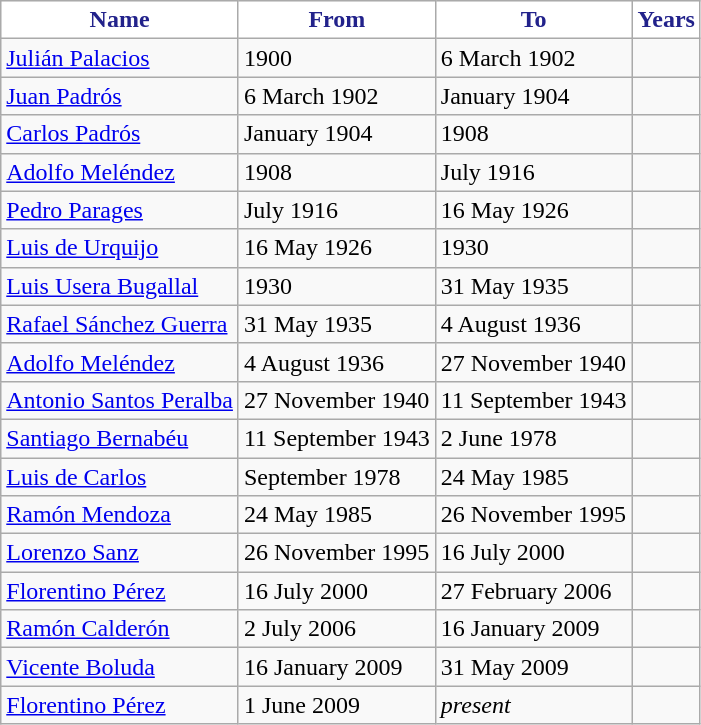<table class="wikitable" style="text-align: left">
<tr>
<th style="color:#22228B; background:#FFFFFF;">Name</th>
<th style="color:#22228B; background:#FFFFFF;">From</th>
<th style="color:#22228B; background:#FFFFFF;">To</th>
<th style="color:#22228B; background:#FFFFFF;">Years</th>
</tr>
<tr>
<td> <a href='#'>Julián Palacios</a></td>
<td align=left>1900</td>
<td align=left>6 March 1902</td>
<td align=left></td>
</tr>
<tr>
<td> <a href='#'>Juan Padrós</a></td>
<td align=left>6 March 1902</td>
<td align=left>January 1904</td>
<td align=left></td>
</tr>
<tr>
<td> <a href='#'>Carlos Padrós</a></td>
<td align=left>January 1904</td>
<td align=left>1908</td>
<td align=left></td>
</tr>
<tr>
<td> <a href='#'>Adolfo Meléndez</a></td>
<td align=left>1908</td>
<td align=left>July 1916</td>
<td align=left></td>
</tr>
<tr>
<td> <a href='#'>Pedro Parages</a></td>
<td align=left>July 1916</td>
<td align=left>16 May 1926</td>
<td align=left></td>
</tr>
<tr>
<td> <a href='#'>Luis de Urquijo</a></td>
<td align=left>16 May 1926</td>
<td align=left>1930</td>
<td align=left></td>
</tr>
<tr>
<td> <a href='#'>Luis Usera Bugallal</a></td>
<td align=left>1930</td>
<td align=left>31 May 1935</td>
<td align=left></td>
</tr>
<tr>
<td> <a href='#'>Rafael Sánchez Guerra</a></td>
<td align=left>31 May 1935</td>
<td align=left>4 August 1936</td>
<td align=left></td>
</tr>
<tr>
<td> <a href='#'>Adolfo Meléndez</a></td>
<td align=left>4 August 1936</td>
<td align=left>27 November 1940</td>
<td align=left></td>
</tr>
<tr>
<td> <a href='#'>Antonio Santos Peralba</a></td>
<td align=left>27 November 1940</td>
<td align=left>11 September 1943</td>
<td align=left></td>
</tr>
<tr>
<td> <a href='#'>Santiago Bernabéu</a></td>
<td align=left>11 September 1943</td>
<td align=left>2 June 1978</td>
<td align=left></td>
</tr>
<tr>
<td> <a href='#'>Luis de Carlos</a></td>
<td align=left>September 1978</td>
<td align=left>24 May 1985</td>
<td align=left></td>
</tr>
<tr>
<td> <a href='#'>Ramón Mendoza</a></td>
<td align=left>24 May 1985</td>
<td align=left>26 November 1995</td>
<td align=left></td>
</tr>
<tr>
<td> <a href='#'>Lorenzo Sanz</a></td>
<td align=left>26 November 1995</td>
<td align=left>16 July 2000</td>
<td align=left></td>
</tr>
<tr>
<td> <a href='#'>Florentino Pérez</a></td>
<td align=left>16 July 2000</td>
<td align=left>27 February 2006</td>
<td align=left></td>
</tr>
<tr>
<td> <a href='#'>Ramón Calderón</a></td>
<td align=left>2 July 2006</td>
<td align=left>16 January 2009</td>
<td align=left></td>
</tr>
<tr>
<td> <a href='#'>Vicente Boluda</a></td>
<td align=left>16 January 2009</td>
<td align=left>31 May 2009</td>
<td align=left></td>
</tr>
<tr>
<td> <a href='#'>Florentino Pérez</a></td>
<td align=left>1 June 2009</td>
<td align=left><em>present</em></td>
<td align=left></td>
</tr>
</table>
